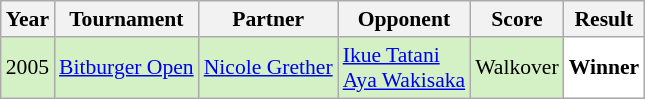<table class="sortable wikitable" style="font-size: 90%;">
<tr>
<th>Year</th>
<th>Tournament</th>
<th>Partner</th>
<th>Opponent</th>
<th>Score</th>
<th>Result</th>
</tr>
<tr style="background:#D4F1C5">
<td align="center">2005</td>
<td align="left"><a href='#'>Bitburger Open</a></td>
<td align="left"> <a href='#'>Nicole Grether</a></td>
<td align="left"> <a href='#'>Ikue Tatani</a><br> <a href='#'>Aya Wakisaka</a></td>
<td align="left">Walkover</td>
<td style="text-align:left; background:white"> <strong>Winner</strong></td>
</tr>
</table>
